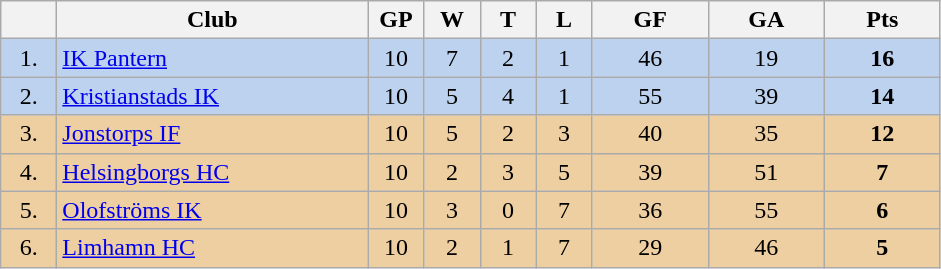<table class="wikitable">
<tr>
<th width="30"></th>
<th width="200">Club</th>
<th width="30">GP</th>
<th width="30">W</th>
<th width="30">T</th>
<th width="30">L</th>
<th width="70">GF</th>
<th width="70">GA</th>
<th width="70">Pts</th>
</tr>
<tr bgcolor="#BCD2EE" align="center">
<td>1.</td>
<td align="left"><a href='#'>IK Pantern</a></td>
<td>10</td>
<td>7</td>
<td>2</td>
<td>1</td>
<td>46</td>
<td>19</td>
<td><strong>16</strong></td>
</tr>
<tr bgcolor="#BCD2EE" align="center">
<td>2.</td>
<td align="left"><a href='#'>Kristianstads IK</a></td>
<td>10</td>
<td>5</td>
<td>4</td>
<td>1</td>
<td>55</td>
<td>39</td>
<td><strong>14</strong></td>
</tr>
<tr bgcolor="#EECFA1" align="center">
<td>3.</td>
<td align="left"><a href='#'>Jonstorps IF</a></td>
<td>10</td>
<td>5</td>
<td>2</td>
<td>3</td>
<td>40</td>
<td>35</td>
<td><strong>12</strong></td>
</tr>
<tr bgcolor="#EECFA1" align="center">
<td>4.</td>
<td align="left"><a href='#'>Helsingborgs HC</a></td>
<td>10</td>
<td>2</td>
<td>3</td>
<td>5</td>
<td>39</td>
<td>51</td>
<td><strong>7</strong></td>
</tr>
<tr bgcolor="#EECFA1" align="center">
<td>5.</td>
<td align="left"><a href='#'>Olofströms IK</a></td>
<td>10</td>
<td>3</td>
<td>0</td>
<td>7</td>
<td>36</td>
<td>55</td>
<td><strong>6</strong></td>
</tr>
<tr bgcolor="#EECFA1" align="center">
<td>6.</td>
<td align="left"><a href='#'>Limhamn HC</a></td>
<td>10</td>
<td>2</td>
<td>1</td>
<td>7</td>
<td>29</td>
<td>46</td>
<td><strong>5</strong></td>
</tr>
</table>
